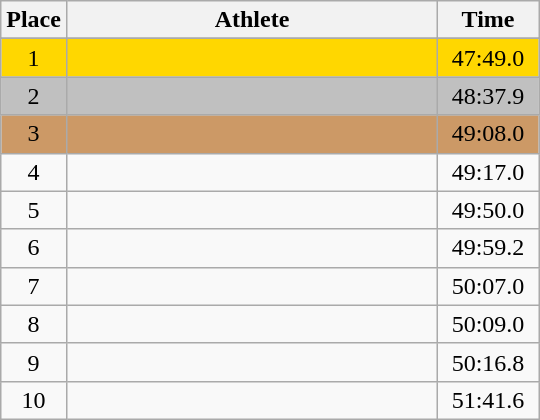<table class=wikitable style="text-align:center">
<tr>
<th width=20>Place</th>
<th width=240>Athlete</th>
<th width=60>Time</th>
</tr>
<tr>
</tr>
<tr bgcolor=gold>
<td>1</td>
<td align=left></td>
<td>47:49.0</td>
</tr>
<tr bgcolor=silver>
<td>2</td>
<td align=left></td>
<td>48:37.9</td>
</tr>
<tr bgcolor=cc9966>
<td>3</td>
<td align=left></td>
<td>49:08.0</td>
</tr>
<tr>
<td>4</td>
<td align=left></td>
<td>49:17.0</td>
</tr>
<tr>
<td>5</td>
<td align=left></td>
<td>49:50.0</td>
</tr>
<tr>
<td>6</td>
<td align=left></td>
<td>49:59.2</td>
</tr>
<tr>
<td>7</td>
<td align=left></td>
<td>50:07.0</td>
</tr>
<tr>
<td>8</td>
<td align=left></td>
<td>50:09.0</td>
</tr>
<tr>
<td>9</td>
<td align=left></td>
<td>50:16.8</td>
</tr>
<tr>
<td>10</td>
<td align=left></td>
<td>51:41.6</td>
</tr>
</table>
